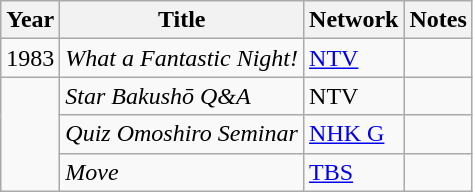<table class="wikitable">
<tr>
<th>Year</th>
<th>Title</th>
<th>Network</th>
<th>Notes</th>
</tr>
<tr>
<td>1983</td>
<td><em>What a Fantastic Night!</em></td>
<td><a href='#'>NTV</a></td>
<td></td>
</tr>
<tr>
<td rowspan="3"></td>
<td><em>Star Bakushō Q&A</em></td>
<td>NTV</td>
<td></td>
</tr>
<tr>
<td><em>Quiz Omoshiro Seminar</em></td>
<td><a href='#'>NHK G</a></td>
<td></td>
</tr>
<tr>
<td><em>Move</em></td>
<td><a href='#'>TBS</a></td>
<td></td>
</tr>
</table>
